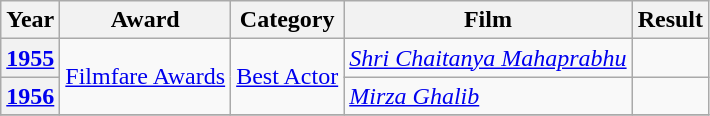<table class=wikitable>
<tr>
<th>Year</th>
<th>Award</th>
<th>Category</th>
<th>Film</th>
<th>Result</th>
</tr>
<tr>
<th><a href='#'>1955</a></th>
<td rowspan="2"><a href='#'>Filmfare Awards</a></td>
<td rowspan="2"><a href='#'>Best Actor</a></td>
<td><em><a href='#'>Shri Chaitanya Mahaprabhu</a></em></td>
<td></td>
</tr>
<tr>
<th><a href='#'>1956</a></th>
<td><em><a href='#'>Mirza Ghalib</a></em></td>
<td></td>
</tr>
<tr>
</tr>
</table>
